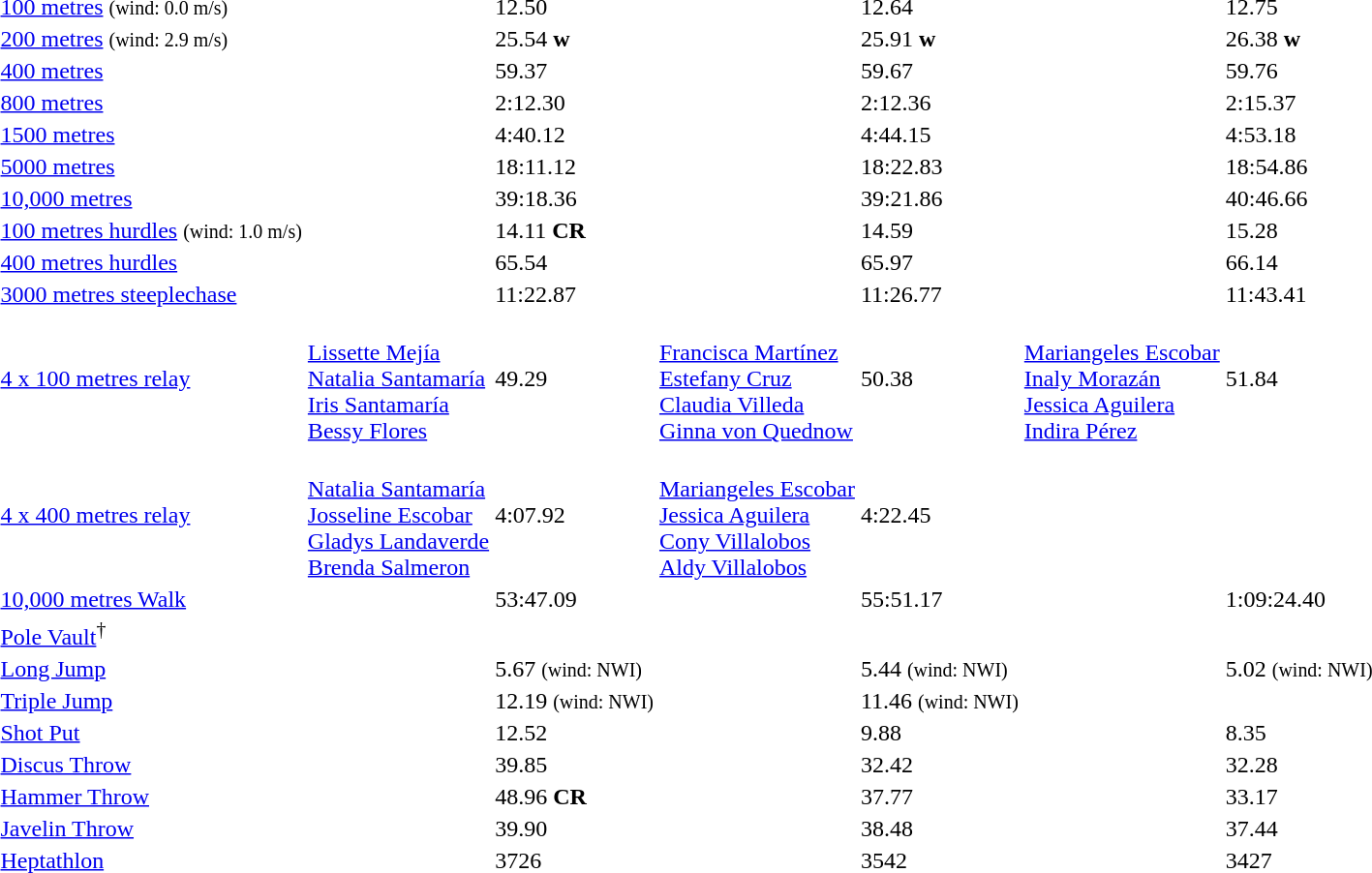<table>
<tr>
<td><a href='#'>100 metres</a> <small>(wind: 0.0 m/s)</small></td>
<td></td>
<td>12.50</td>
<td></td>
<td>12.64</td>
<td></td>
<td>12.75</td>
</tr>
<tr>
<td><a href='#'>200 metres</a> <small>(wind: 2.9 m/s)</small></td>
<td></td>
<td>25.54 <strong>w</strong></td>
<td></td>
<td>25.91 <strong>w</strong></td>
<td></td>
<td>26.38 <strong>w</strong></td>
</tr>
<tr>
<td><a href='#'>400 metres</a></td>
<td></td>
<td>59.37</td>
<td></td>
<td>59.67</td>
<td></td>
<td>59.76</td>
</tr>
<tr>
<td><a href='#'>800 metres</a></td>
<td></td>
<td>2:12.30</td>
<td></td>
<td>2:12.36</td>
<td></td>
<td>2:15.37</td>
</tr>
<tr>
<td><a href='#'>1500 metres</a></td>
<td></td>
<td>4:40.12</td>
<td></td>
<td>4:44.15</td>
<td></td>
<td>4:53.18</td>
</tr>
<tr>
<td><a href='#'>5000 metres</a></td>
<td></td>
<td>18:11.12</td>
<td></td>
<td>18:22.83</td>
<td></td>
<td>18:54.86</td>
</tr>
<tr>
<td><a href='#'>10,000 metres</a></td>
<td></td>
<td>39:18.36</td>
<td></td>
<td>39:21.86</td>
<td></td>
<td>40:46.66</td>
</tr>
<tr>
<td><a href='#'>100 metres hurdles</a> <small>(wind: 1.0 m/s)</small></td>
<td></td>
<td>14.11 <strong>CR</strong></td>
<td></td>
<td>14.59</td>
<td></td>
<td>15.28</td>
</tr>
<tr>
<td><a href='#'>400 metres hurdles</a></td>
<td></td>
<td>65.54</td>
<td></td>
<td>65.97</td>
<td></td>
<td>66.14</td>
</tr>
<tr>
<td><a href='#'>3000 metres steeplechase</a></td>
<td></td>
<td>11:22.87</td>
<td></td>
<td>11:26.77</td>
<td></td>
<td>11:43.41</td>
</tr>
<tr>
<td><a href='#'>4 x 100 metres relay</a></td>
<td> <br> <a href='#'>Lissette Mejía</a> <br> <a href='#'>Natalia Santamaría</a> <br> <a href='#'>Iris Santamaría</a> <br> <a href='#'>Bessy Flores</a></td>
<td>49.29</td>
<td> <br> <a href='#'>Francisca Martínez</a> <br> <a href='#'>Estefany Cruz</a> <br> <a href='#'>Claudia Villeda</a> <br> <a href='#'>Ginna von Quednow</a></td>
<td>50.38</td>
<td> <br> <a href='#'>Mariangeles Escobar</a> <br> <a href='#'>Inaly Morazán</a> <br> <a href='#'>Jessica Aguilera</a> <br> <a href='#'>Indira Pérez</a></td>
<td>51.84</td>
</tr>
<tr>
<td><a href='#'>4 x 400 metres relay</a></td>
<td> <br> <a href='#'>Natalia Santamaría</a> <br> <a href='#'>Josseline Escobar</a> <br> <a href='#'>Gladys Landaverde</a> <br> <a href='#'>Brenda Salmeron</a></td>
<td>4:07.92</td>
<td> <br> <a href='#'>Mariangeles Escobar</a> <br> <a href='#'>Jessica Aguilera</a> <br> <a href='#'>Cony Villalobos</a> <br> <a href='#'>Aldy Villalobos</a></td>
<td>4:22.45</td>
<td></td>
<td></td>
</tr>
<tr>
<td><a href='#'>10,000 metres Walk</a></td>
<td></td>
<td>53:47.09</td>
<td></td>
<td>55:51.17</td>
<td></td>
<td>1:09:24.40</td>
</tr>
<tr>
<td><a href='#'>Pole Vault</a><sup>†</sup></td>
<td></td>
<td></td>
<td></td>
<td></td>
<td></td>
<td></td>
</tr>
<tr>
<td><a href='#'>Long Jump</a></td>
<td></td>
<td>5.67 <small>(wind: NWI)</small></td>
<td></td>
<td>5.44 <small>(wind: NWI)</small></td>
<td></td>
<td>5.02 <small>(wind: NWI)</small></td>
</tr>
<tr>
<td><a href='#'>Triple Jump</a></td>
<td></td>
<td>12.19 <small>(wind: NWI)</small></td>
<td></td>
<td>11.46 <small>(wind: NWI)</small></td>
<td></td>
<td></td>
</tr>
<tr>
<td><a href='#'>Shot Put</a></td>
<td></td>
<td>12.52</td>
<td></td>
<td>9.88</td>
<td></td>
<td>8.35</td>
</tr>
<tr>
<td><a href='#'>Discus Throw</a></td>
<td></td>
<td>39.85</td>
<td></td>
<td>32.42</td>
<td></td>
<td>32.28</td>
</tr>
<tr>
<td><a href='#'>Hammer Throw</a></td>
<td></td>
<td>48.96 <strong>CR</strong></td>
<td></td>
<td>37.77</td>
<td></td>
<td>33.17</td>
</tr>
<tr>
<td><a href='#'>Javelin Throw</a></td>
<td></td>
<td>39.90</td>
<td></td>
<td>38.48</td>
<td></td>
<td>37.44</td>
</tr>
<tr>
<td><a href='#'>Heptathlon</a></td>
<td></td>
<td>3726</td>
<td></td>
<td>3542</td>
<td></td>
<td>3427</td>
</tr>
</table>
